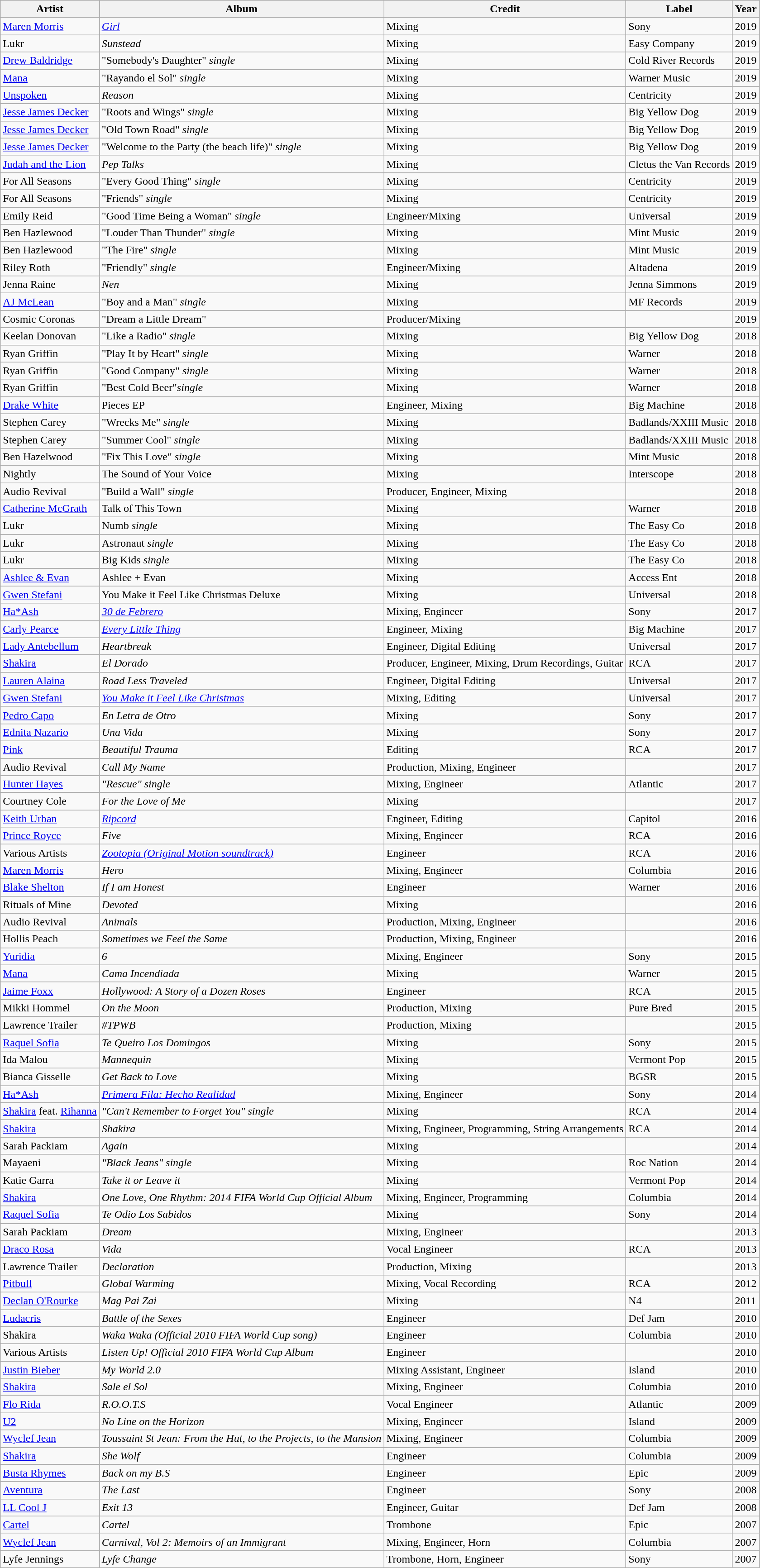<table class="wikitable">
<tr>
<th>Artist</th>
<th>Album</th>
<th>Credit</th>
<th>Label</th>
<th>Year</th>
</tr>
<tr>
<td><a href='#'>Maren Morris</a></td>
<td><em><a href='#'>Girl</a></em></td>
<td>Mixing</td>
<td>Sony</td>
<td>2019</td>
</tr>
<tr>
<td>Lukr</td>
<td><em>Sunstead</em></td>
<td>Mixing</td>
<td>Easy Company</td>
<td>2019</td>
</tr>
<tr>
<td><a href='#'>Drew Baldridge</a></td>
<td>"Somebody's Daughter" <em>single</em></td>
<td>Mixing</td>
<td>Cold River Records</td>
<td>2019</td>
</tr>
<tr>
<td><a href='#'>Mana</a></td>
<td>"Rayando el Sol" <em>single</em></td>
<td>Mixing</td>
<td>Warner Music</td>
<td>2019</td>
</tr>
<tr>
<td><a href='#'>Unspoken</a></td>
<td><em>Reason</em></td>
<td>Mixing</td>
<td>Centricity</td>
<td>2019</td>
</tr>
<tr>
<td><a href='#'>Jesse James Decker</a></td>
<td>"Roots and Wings" <em>single</em></td>
<td>Mixing</td>
<td>Big Yellow Dog</td>
<td>2019</td>
</tr>
<tr>
<td><a href='#'>Jesse James Decker</a></td>
<td>"Old Town Road" <em>single</em></td>
<td>Mixing</td>
<td>Big Yellow Dog</td>
<td>2019</td>
</tr>
<tr>
<td><a href='#'>Jesse James Decker</a></td>
<td>"Welcome to the Party (the beach life)" <em>single</em></td>
<td>Mixing</td>
<td>Big Yellow Dog</td>
<td>2019</td>
</tr>
<tr>
<td><a href='#'>Judah and the Lion</a></td>
<td><em>Pep Talks</em></td>
<td>Mixing</td>
<td>Cletus the Van Records</td>
<td>2019</td>
</tr>
<tr>
<td>For All Seasons</td>
<td>"Every Good Thing" <em>single</em></td>
<td>Mixing</td>
<td>Centricity</td>
<td>2019</td>
</tr>
<tr>
<td>For All Seasons</td>
<td>"Friends" <em>single</em></td>
<td>Mixing</td>
<td>Centricity</td>
<td>2019</td>
</tr>
<tr>
<td>Emily Reid</td>
<td>"Good Time Being a Woman" <em>single</em></td>
<td>Engineer/Mixing</td>
<td>Universal</td>
<td>2019</td>
</tr>
<tr>
<td>Ben Hazlewood</td>
<td>"Louder Than Thunder" <em>single</em></td>
<td>Mixing</td>
<td>Mint Music</td>
<td>2019</td>
</tr>
<tr>
<td>Ben Hazlewood</td>
<td>"The Fire" <em>single</em></td>
<td>Mixing</td>
<td>Mint Music</td>
<td>2019</td>
</tr>
<tr>
<td>Riley Roth</td>
<td>"Friendly" <em>single</em></td>
<td>Engineer/Mixing</td>
<td>Altadena</td>
<td>2019</td>
</tr>
<tr>
<td>Jenna Raine</td>
<td><em>Nen</em></td>
<td>Mixing</td>
<td>Jenna Simmons</td>
<td>2019</td>
</tr>
<tr>
<td><a href='#'>AJ McLean</a></td>
<td>"Boy and a Man" <em>single</em></td>
<td>Mixing</td>
<td>MF Records</td>
<td>2019</td>
</tr>
<tr>
<td>Cosmic Coronas</td>
<td>"Dream a Little Dream"</td>
<td>Producer/Mixing</td>
<td></td>
<td>2019</td>
</tr>
<tr>
<td>Keelan Donovan</td>
<td>"Like a Radio" <em>single</em></td>
<td>Mixing</td>
<td>Big Yellow Dog</td>
<td>2018</td>
</tr>
<tr>
<td>Ryan Griffin</td>
<td>"Play It by Heart" <em>single</em></td>
<td>Mixing</td>
<td>Warner</td>
<td>2018</td>
</tr>
<tr>
<td>Ryan Griffin</td>
<td>"Good Company" <em>single</em></td>
<td>Mixing</td>
<td>Warner</td>
<td>2018</td>
</tr>
<tr>
<td>Ryan Griffin</td>
<td>"Best Cold Beer"<em>single</em></td>
<td>Mixing</td>
<td>Warner</td>
<td>2018</td>
</tr>
<tr>
<td><a href='#'>Drake White</a></td>
<td>Pieces EP</td>
<td>Engineer, Mixing</td>
<td>Big Machine</td>
<td>2018</td>
</tr>
<tr>
<td>Stephen Carey</td>
<td>"Wrecks Me" <em>single</em></td>
<td>Mixing</td>
<td>Badlands/XXIII Music</td>
<td>2018</td>
</tr>
<tr>
<td>Stephen Carey</td>
<td>"Summer Cool" <em>single</em></td>
<td>Mixing</td>
<td>Badlands/XXIII Music</td>
<td>2018</td>
</tr>
<tr>
<td>Ben Hazelwood</td>
<td>"Fix This Love" <em>single</em></td>
<td>Mixing</td>
<td>Mint Music</td>
<td>2018</td>
</tr>
<tr>
<td>Nightly</td>
<td>The Sound of Your Voice</td>
<td>Mixing</td>
<td>Interscope</td>
<td>2018</td>
</tr>
<tr>
<td>Audio Revival</td>
<td>"Build a Wall" <em>single</em></td>
<td>Producer, Engineer, Mixing</td>
<td></td>
<td>2018</td>
</tr>
<tr>
<td><a href='#'>Catherine McGrath</a></td>
<td>Talk of This Town</td>
<td>Mixing</td>
<td>Warner</td>
<td>2018</td>
</tr>
<tr>
<td>Lukr</td>
<td>Numb <em>single</em></td>
<td>Mixing</td>
<td>The Easy Co</td>
<td>2018</td>
</tr>
<tr>
<td>Lukr</td>
<td>Astronaut <em>single</em></td>
<td>Mixing</td>
<td>The Easy Co</td>
<td>2018</td>
</tr>
<tr>
<td>Lukr</td>
<td>Big Kids <em>single</em></td>
<td>Mixing</td>
<td>The Easy Co</td>
<td>2018</td>
</tr>
<tr>
<td><a href='#'>Ashlee & Evan</a></td>
<td>Ashlee + Evan</td>
<td>Mixing</td>
<td>Access Ent</td>
<td>2018</td>
</tr>
<tr>
<td><a href='#'>Gwen Stefani</a></td>
<td>You Make it Feel Like Christmas Deluxe</td>
<td>Mixing</td>
<td>Universal</td>
<td>2018</td>
</tr>
<tr>
<td><a href='#'>Ha*Ash</a></td>
<td><em><a href='#'>30 de Febrero</a></em></td>
<td>Mixing, Engineer</td>
<td>Sony</td>
<td>2017</td>
</tr>
<tr>
<td><a href='#'>Carly Pearce</a></td>
<td><a href='#'><em>Every Little Thing</em></a></td>
<td>Engineer, Mixing</td>
<td>Big Machine</td>
<td>2017</td>
</tr>
<tr>
<td><a href='#'>Lady Antebellum</a></td>
<td><em>Heartbreak</em></td>
<td>Engineer, Digital Editing</td>
<td>Universal</td>
<td>2017</td>
</tr>
<tr>
<td><a href='#'>Shakira</a></td>
<td><em>El Dorado</em></td>
<td>Producer, Engineer, Mixing, Drum Recordings, Guitar</td>
<td>RCA</td>
<td>2017</td>
</tr>
<tr>
<td><a href='#'>Lauren Alaina</a></td>
<td><em>Road Less Traveled</em></td>
<td>Engineer, Digital Editing</td>
<td>Universal</td>
<td>2017</td>
</tr>
<tr>
<td><a href='#'>Gwen Stefani</a></td>
<td><a href='#'><em>You Make it Feel Like Christmas</em></a></td>
<td>Mixing, Editing</td>
<td>Universal</td>
<td>2017</td>
</tr>
<tr>
<td><a href='#'>Pedro Capo</a></td>
<td><em>En Letra de Otro</em></td>
<td>Mixing</td>
<td>Sony</td>
<td>2017</td>
</tr>
<tr>
<td><a href='#'>Ednita Nazario</a></td>
<td><em>Una Vida</em></td>
<td>Mixing</td>
<td>Sony</td>
<td>2017</td>
</tr>
<tr>
<td><a href='#'>Pink</a></td>
<td><em>Beautiful Trauma</em></td>
<td>Editing</td>
<td>RCA</td>
<td>2017</td>
</tr>
<tr>
<td>Audio Revival</td>
<td><em>Call My Name</em></td>
<td>Production, Mixing, Engineer</td>
<td></td>
<td>2017</td>
</tr>
<tr>
<td><a href='#'>Hunter Hayes</a></td>
<td><em>"Rescue" single</em></td>
<td>Mixing, Engineer</td>
<td>Atlantic</td>
<td>2017</td>
</tr>
<tr>
<td>Courtney Cole</td>
<td><em>For the Love of Me</em></td>
<td>Mixing</td>
<td></td>
<td>2017</td>
</tr>
<tr>
<td><a href='#'>Keith Urban</a></td>
<td><a href='#'><em>Ripcord</em></a></td>
<td>Engineer, Editing</td>
<td>Capitol</td>
<td>2016</td>
</tr>
<tr>
<td><a href='#'>Prince Royce</a></td>
<td><em>Five</em></td>
<td>Mixing, Engineer</td>
<td>RCA</td>
<td>2016</td>
</tr>
<tr>
<td>Various Artists</td>
<td><a href='#'><em>Zootopia (Original Motion soundtrack)</em></a></td>
<td>Engineer</td>
<td>RCA</td>
<td>2016</td>
</tr>
<tr>
<td><a href='#'>Maren Morris</a></td>
<td><em>Hero</em></td>
<td>Mixing, Engineer</td>
<td>Columbia</td>
<td>2016</td>
</tr>
<tr>
<td><a href='#'>Blake Shelton</a></td>
<td><em>If I am Honest</em></td>
<td>Engineer</td>
<td>Warner</td>
<td>2016</td>
</tr>
<tr>
<td>Rituals of Mine</td>
<td><em>Devoted</em></td>
<td>Mixing</td>
<td></td>
<td>2016</td>
</tr>
<tr>
<td>Audio Revival</td>
<td><em>Animals</em></td>
<td>Production, Mixing, Engineer</td>
<td></td>
<td>2016</td>
</tr>
<tr>
<td>Hollis Peach</td>
<td><em>Sometimes we Feel the Same</em></td>
<td>Production, Mixing, Engineer</td>
<td></td>
<td>2016</td>
</tr>
<tr>
<td><a href='#'>Yuridia</a></td>
<td><em>6</em></td>
<td>Mixing, Engineer</td>
<td>Sony</td>
<td>2015</td>
</tr>
<tr>
<td><a href='#'>Mana</a></td>
<td><em>Cama Incendiada</em></td>
<td>Mixing</td>
<td>Warner</td>
<td>2015</td>
</tr>
<tr>
<td><a href='#'>Jaime Foxx</a></td>
<td><em>Hollywood: A Story of a Dozen Roses</em></td>
<td>Engineer</td>
<td>RCA</td>
<td>2015</td>
</tr>
<tr>
<td>Mikki Hommel</td>
<td><em>On the Moon</em></td>
<td>Production, Mixing</td>
<td>Pure Bred</td>
<td>2015</td>
</tr>
<tr>
<td>Lawrence Trailer</td>
<td><em>#TPWB</em></td>
<td>Production, Mixing</td>
<td></td>
<td>2015</td>
</tr>
<tr>
<td><a href='#'>Raquel Sofia</a></td>
<td><em>Te Queiro Los Domingos</em></td>
<td>Mixing</td>
<td>Sony</td>
<td>2015</td>
</tr>
<tr>
<td>Ida Malou</td>
<td><em>Mannequin</em></td>
<td>Mixing</td>
<td>Vermont Pop</td>
<td>2015</td>
</tr>
<tr>
<td>Bianca Gisselle</td>
<td><em>Get Back to Love</em></td>
<td>Mixing</td>
<td>BGSR</td>
<td>2015</td>
</tr>
<tr>
<td><a href='#'>Ha*Ash</a></td>
<td><em><a href='#'>Primera Fila: Hecho Realidad</a></em></td>
<td>Mixing, Engineer</td>
<td>Sony</td>
<td>2014</td>
</tr>
<tr>
<td><a href='#'>Shakira</a> feat. <a href='#'>Rihanna</a></td>
<td><em>"Can't Remember to Forget You" single</em></td>
<td>Mixing</td>
<td>RCA</td>
<td>2014</td>
</tr>
<tr>
<td><a href='#'>Shakira</a></td>
<td><em>Shakira</em></td>
<td>Mixing, Engineer, Programming, String Arrangements</td>
<td>RCA</td>
<td>2014</td>
</tr>
<tr>
<td>Sarah Packiam</td>
<td><em>Again</em></td>
<td>Mixing</td>
<td></td>
<td>2014</td>
</tr>
<tr>
<td>Mayaeni</td>
<td><em>"Black Jeans" single</em></td>
<td>Mixing</td>
<td>Roc Nation</td>
<td>2014</td>
</tr>
<tr>
<td>Katie Garra</td>
<td><em>Take it or Leave it</em></td>
<td>Mixing</td>
<td>Vermont Pop</td>
<td>2014</td>
</tr>
<tr>
<td><a href='#'>Shakira</a></td>
<td><em>One Love, One Rhythm: 2014 FIFA World Cup Official Album</em></td>
<td>Mixing, Engineer, Programming</td>
<td>Columbia</td>
<td>2014</td>
</tr>
<tr>
<td><a href='#'>Raquel Sofia</a></td>
<td><em>Te Odio Los Sabidos</em></td>
<td>Mixing</td>
<td>Sony</td>
<td>2014</td>
</tr>
<tr>
<td>Sarah Packiam</td>
<td><em>Dream</em></td>
<td>Mixing, Engineer</td>
<td></td>
<td>2013</td>
</tr>
<tr>
<td><a href='#'>Draco Rosa</a></td>
<td><em>Vida</em></td>
<td>Vocal Engineer</td>
<td>RCA</td>
<td>2013</td>
</tr>
<tr>
<td>Lawrence Trailer</td>
<td><em>Declaration</em></td>
<td>Production, Mixing</td>
<td></td>
<td>2013</td>
</tr>
<tr>
<td><a href='#'>Pitbull</a></td>
<td><em>Global Warming</em></td>
<td>Mixing, Vocal Recording</td>
<td>RCA</td>
<td>2012</td>
</tr>
<tr>
<td><a href='#'>Declan O'Rourke</a></td>
<td><em>Mag Pai Zai</em></td>
<td>Mixing</td>
<td>N4</td>
<td>2011</td>
</tr>
<tr>
<td><a href='#'>Ludacris</a></td>
<td><em>Battle of the Sexes</em></td>
<td>Engineer</td>
<td>Def Jam</td>
<td>2010</td>
</tr>
<tr>
<td>Shakira</td>
<td><em>Waka Waka (Official 2010 FIFA World Cup song)</em></td>
<td>Engineer</td>
<td>Columbia</td>
<td>2010</td>
</tr>
<tr>
<td>Various Artists</td>
<td><em>Listen Up! Official 2010 FIFA World Cup Album</em></td>
<td>Engineer</td>
<td></td>
<td>2010</td>
</tr>
<tr>
<td><a href='#'>Justin Bieber</a></td>
<td><em>My World 2.0</em></td>
<td>Mixing Assistant, Engineer</td>
<td>Island</td>
<td>2010</td>
</tr>
<tr>
<td><a href='#'>Shakira</a></td>
<td><em>Sale el Sol</em></td>
<td>Mixing, Engineer</td>
<td>Columbia</td>
<td>2010</td>
</tr>
<tr>
<td><a href='#'>Flo Rida</a></td>
<td><em>R.O.O.T.S</em></td>
<td>Vocal Engineer</td>
<td>Atlantic</td>
<td>2009</td>
</tr>
<tr>
<td><a href='#'>U2</a></td>
<td><em>No Line on the Horizon</em></td>
<td>Mixing, Engineer</td>
<td>Island</td>
<td>2009</td>
</tr>
<tr>
<td><a href='#'>Wyclef Jean</a></td>
<td><em>Toussaint St Jean: From the Hut, to the Projects, to the Mansion</em></td>
<td>Mixing, Engineer</td>
<td>Columbia</td>
<td>2009</td>
</tr>
<tr>
<td><a href='#'>Shakira</a></td>
<td><em>She Wolf</em></td>
<td>Engineer</td>
<td>Columbia</td>
<td>2009</td>
</tr>
<tr>
<td><a href='#'>Busta Rhymes</a></td>
<td><em>Back on my B.S</em></td>
<td>Engineer</td>
<td>Epic</td>
<td>2009</td>
</tr>
<tr>
<td><a href='#'>Aventura</a></td>
<td><em>The Last</em></td>
<td>Engineer</td>
<td>Sony</td>
<td>2008</td>
</tr>
<tr>
<td><a href='#'>LL Cool J</a></td>
<td><em>Exit 13</em></td>
<td>Engineer, Guitar</td>
<td>Def Jam</td>
<td>2008</td>
</tr>
<tr>
<td><a href='#'>Cartel</a></td>
<td><em>Cartel</em></td>
<td>Trombone</td>
<td>Epic</td>
<td>2007</td>
</tr>
<tr>
<td><a href='#'>Wyclef Jean</a></td>
<td><em>Carnival, Vol 2: Memoirs of an Immigrant</em></td>
<td>Mixing, Engineer, Horn</td>
<td>Columbia</td>
<td>2007</td>
</tr>
<tr>
<td>Lyfe Jennings</td>
<td><em>Lyfe Change</em></td>
<td>Trombone, Horn, Engineer</td>
<td>Sony</td>
<td>2007</td>
</tr>
</table>
